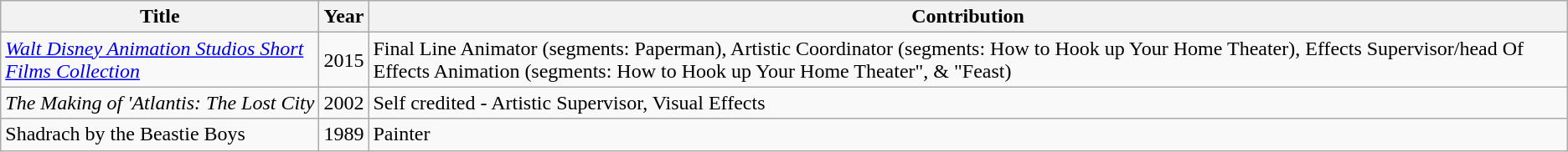<table class="wikitable">
<tr>
<th>Title</th>
<th>Year</th>
<th>Contribution</th>
</tr>
<tr>
<td><em><a href='#'>Walt Disney Animation Studios Short Films Collection</a></em></td>
<td>2015</td>
<td>Final Line Animator (segments: Paperman), Artistic Coordinator (segments: How to Hook up Your Home Theater), Effects Supervisor/head Of Effects Animation (segments: How to Hook up Your Home Theater", & "Feast)</td>
</tr>
<tr>
<td><em>The Making of 'Atlantis: The Lost City<strong></td>
<td>2002</td>
<td>Self credited - Artistic Supervisor, Visual Effects</td>
</tr>
<tr>
<td></em>Shadrach by the Beastie Boys<em></td>
<td>1989</td>
<td>Painter</td>
</tr>
</table>
